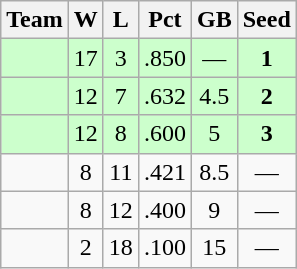<table class=wikitable>
<tr>
<th>Team</th>
<th>W</th>
<th>L</th>
<th>Pct</th>
<th>GB</th>
<th>Seed</th>
</tr>
<tr bgcolor=ccffcc align=center>
<td></td>
<td>17</td>
<td>3</td>
<td>.850</td>
<td>—</td>
<td><strong>1</strong></td>
</tr>
<tr bgcolor=ccffcc align=center>
<td></td>
<td>12</td>
<td>7</td>
<td>.632</td>
<td>4.5</td>
<td><strong>2</strong></td>
</tr>
<tr bgcolor=ccffcc align=center>
<td></td>
<td>12</td>
<td>8</td>
<td>.600</td>
<td>5</td>
<td><strong>3</strong></td>
</tr>
<tr align=center>
<td></td>
<td>8</td>
<td>11</td>
<td>.421</td>
<td>8.5</td>
<td>—</td>
</tr>
<tr align=center>
<td></td>
<td>8</td>
<td>12</td>
<td>.400</td>
<td>9</td>
<td>—</td>
</tr>
<tr align=center>
<td></td>
<td>2</td>
<td>18</td>
<td>.100</td>
<td>15</td>
<td>—</td>
</tr>
</table>
